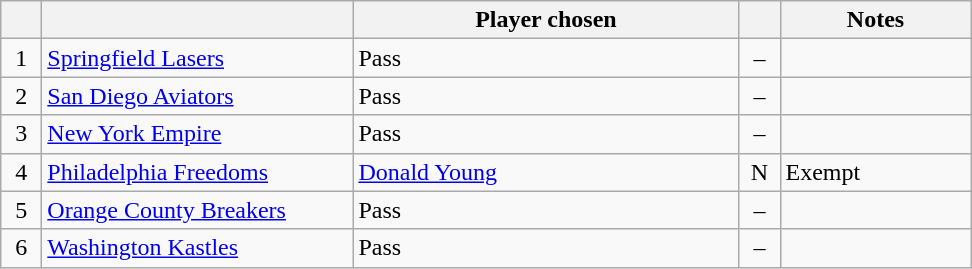<table class="wikitable" style="text-align:left">
<tr>
<th width="20px"></th>
<th width="200px"></th>
<th width="250px">Player chosen</th>
<th width="20px"></th>
<th width="120px">Notes</th>
</tr>
<tr>
<td style="text-align:center">1</td>
<td><a href='#'>Springfield Lasers</a></td>
<td>Pass</td>
<td style="text-align:center">–</td>
<td></td>
</tr>
<tr>
<td style="text-align:center">2</td>
<td><a href='#'>San Diego Aviators</a></td>
<td>Pass</td>
<td style="text-align:center">–</td>
<td></td>
</tr>
<tr>
<td style="text-align:center">3</td>
<td><a href='#'>New York Empire</a></td>
<td>Pass</td>
<td style="text-align:center">–</td>
<td></td>
</tr>
<tr>
<td style="text-align:center">4</td>
<td><a href='#'>Philadelphia Freedoms</a></td>
<td> <a href='#'>Donald Young</a></td>
<td style="text-align:center">N</td>
<td>Exempt</td>
</tr>
<tr>
<td style="text-align:center">5</td>
<td><a href='#'>Orange County Breakers</a></td>
<td>Pass</td>
<td style="text-align:center">–</td>
<td></td>
</tr>
<tr>
<td style="text-align:center">6</td>
<td><a href='#'>Washington Kastles</a></td>
<td>Pass</td>
<td style="text-align:center">–</td>
<td></td>
</tr>
</table>
